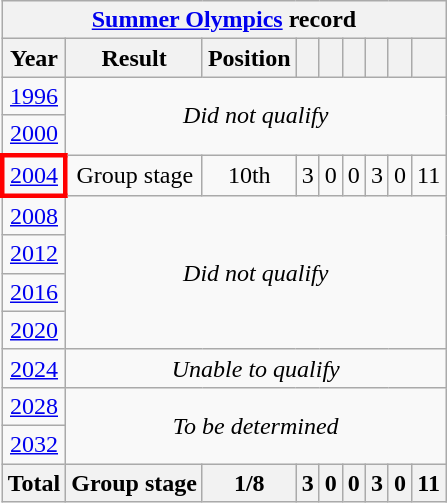<table class="wikitable" style="text-align: center;">
<tr>
<th colspan=9><a href='#'>Summer Olympics</a> record</th>
</tr>
<tr>
<th>Year</th>
<th>Result</th>
<th>Position</th>
<th></th>
<th></th>
<th></th>
<th></th>
<th></th>
<th></th>
</tr>
<tr>
<td> <a href='#'>1996</a></td>
<td colspan=8 rowspan=2><em>Did not qualify</em></td>
</tr>
<tr>
<td> <a href='#'>2000</a></td>
</tr>
<tr>
<td style="border: 3px solid red"> <a href='#'>2004</a></td>
<td>Group stage</td>
<td>10th</td>
<td>3</td>
<td>0</td>
<td>0</td>
<td>3</td>
<td>0</td>
<td>11</td>
</tr>
<tr>
<td> <a href='#'>2008</a></td>
<td colspan=8 rowspan=4><em>Did not qualify</em></td>
</tr>
<tr>
<td> <a href='#'>2012</a></td>
</tr>
<tr>
<td> <a href='#'>2016</a></td>
</tr>
<tr>
<td> <a href='#'>2020</a></td>
</tr>
<tr>
<td> <a href='#'>2024</a></td>
<td colspan=8><em>Unable to qualify</em></td>
</tr>
<tr>
<td> <a href='#'>2028</a></td>
<td colspan=8 rowspan=2><em>To be determined</em></td>
</tr>
<tr>
<td> <a href='#'>2032</a></td>
</tr>
<tr>
<th>Total</th>
<th>Group stage</th>
<th>1/8</th>
<th>3</th>
<th>0</th>
<th>0</th>
<th>3</th>
<th>0</th>
<th>11</th>
</tr>
</table>
